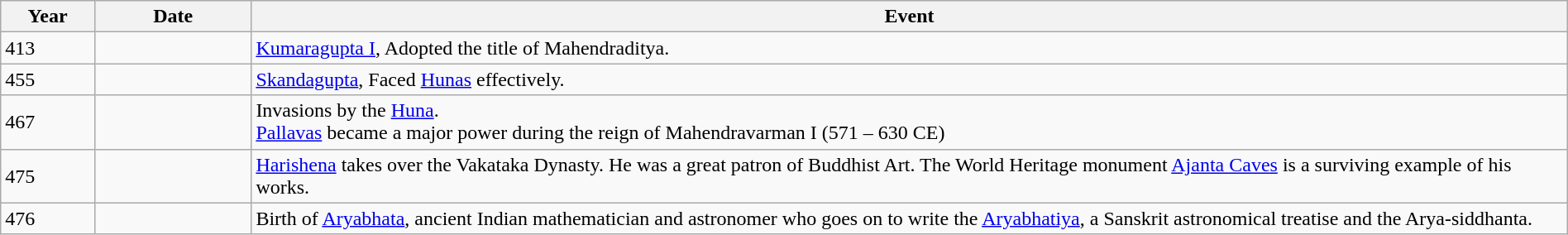<table class="wikitable" style="width:100%">
<tr>
<th style="width:6%">Year</th>
<th style="width:10%">Date</th>
<th>Event</th>
</tr>
<tr>
<td>413</td>
<td></td>
<td><a href='#'>Kumaragupta I</a>, Adopted the title of Mahendraditya.</td>
</tr>
<tr>
<td>455</td>
<td></td>
<td><a href='#'>Skandagupta</a>, Faced <a href='#'>Hunas</a> effectively.</td>
</tr>
<tr>
<td>467</td>
<td></td>
<td>Invasions by the <a href='#'>Huna</a>.<br><a href='#'>Pallavas</a> became a major power during the reign of Mahendravarman I (571 – 630 CE)</td>
</tr>
<tr>
<td>475</td>
<td></td>
<td><a href='#'>Harishena</a> takes over the Vakataka Dynasty. He was a great patron of Buddhist Art. The World Heritage monument <a href='#'>Ajanta Caves</a> is a surviving example of his works.</td>
</tr>
<tr>
<td>476</td>
<td></td>
<td>Birth of <a href='#'>Aryabhata</a>, ancient Indian mathematician and astronomer who goes on to write the <a href='#'>Aryabhatiya</a>, a Sanskrit astronomical treatise and the Arya-siddhanta.</td>
</tr>
</table>
